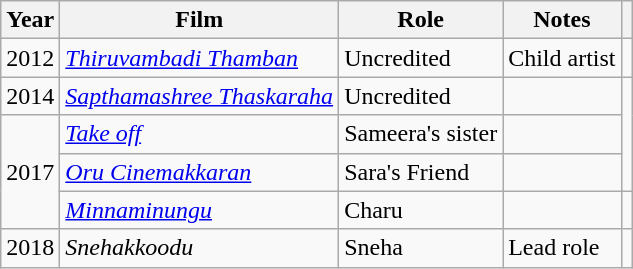<table class="wikitable sortable">
<tr>
<th>Year</th>
<th>Film</th>
<th>Role</th>
<th>Notes</th>
<th></th>
</tr>
<tr>
<td>2012</td>
<td><em><a href='#'>Thiruvambadi Thamban</a></em></td>
<td>Uncredited</td>
<td>Child artist</td>
<td></td>
</tr>
<tr>
<td>2014</td>
<td><em><a href='#'>Sapthamashree Thaskaraha</a></em></td>
<td>Uncredited</td>
<td></td>
<td rowspan=3></td>
</tr>
<tr>
<td rowspan=3>2017</td>
<td><em><a href='#'>Take off</a></em></td>
<td>Sameera's sister</td>
<td></td>
</tr>
<tr>
<td><em><a href='#'>Oru Cinemakkaran</a></em></td>
<td>Sara's Friend</td>
<td></td>
</tr>
<tr>
<td><em><a href='#'>Minnaminungu</a></em></td>
<td>Charu</td>
<td></td>
<td></td>
</tr>
<tr>
<td>2018</td>
<td><em>Snehakkoodu</em></td>
<td>Sneha</td>
<td>Lead role</td>
<td></td>
</tr>
</table>
